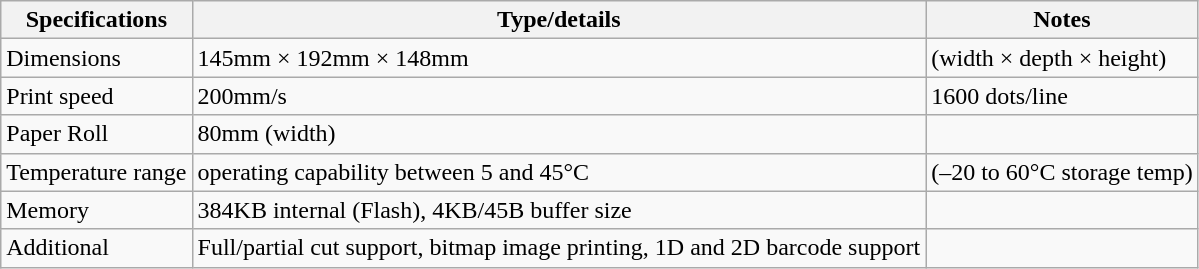<table class="wikitable">
<tr>
<th>Specifications</th>
<th>Type/details</th>
<th>Notes</th>
</tr>
<tr>
<td>Dimensions</td>
<td>145mm × 192mm × 148mm</td>
<td>(width × depth × height)</td>
</tr>
<tr>
<td>Print speed</td>
<td>200mm/s</td>
<td>1600 dots/line</td>
</tr>
<tr>
<td>Paper Roll</td>
<td>80mm (width)</td>
<td></td>
</tr>
<tr>
<td>Temperature range</td>
<td>operating capability between 5 and 45°C</td>
<td>(–20 to 60°C storage temp)</td>
</tr>
<tr>
<td>Memory</td>
<td>384KB internal (Flash), 4KB/45B buffer size</td>
<td></td>
</tr>
<tr>
<td>Additional</td>
<td>Full/partial cut support, bitmap image printing, 1D and 2D barcode support</td>
</tr>
</table>
